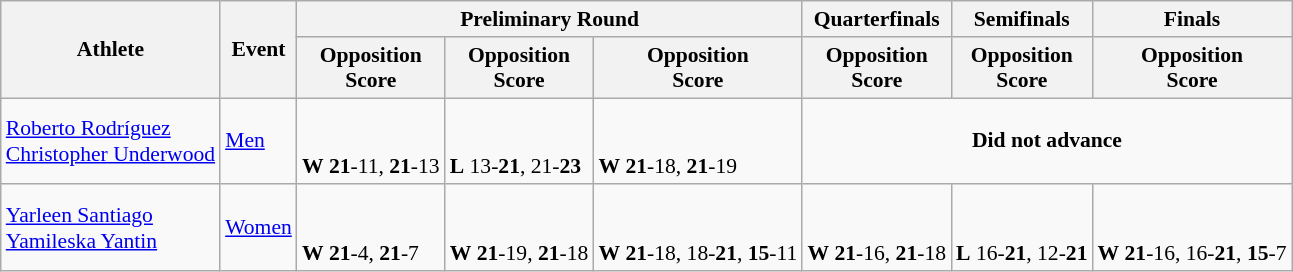<table class="wikitable" border="1" style="font-size:90%">
<tr>
<th rowspan=2>Athlete</th>
<th rowspan=2>Event</th>
<th colspan=3>Preliminary Round</th>
<th>Quarterfinals</th>
<th>Semifinals</th>
<th>Finals</th>
</tr>
<tr>
<th>Opposition<br>Score</th>
<th>Opposition<br>Score</th>
<th>Opposition<br>Score</th>
<th>Opposition<br>Score</th>
<th>Opposition<br>Score</th>
<th>Opposition<br>Score</th>
</tr>
<tr>
<td><a href='#'>Roberto Rodríguez</a><br><a href='#'>Christopher Underwood</a></td>
<td><a href='#'>Men</a></td>
<td><br><br><strong>W</strong> <strong>21</strong>-11, <strong>21</strong>-13</td>
<td><br><br><strong>L</strong> 13-<strong>21</strong>, 21-<strong>23</strong></td>
<td><br><br><strong>W</strong> <strong>21</strong>-18, <strong>21</strong>-19</td>
<td align="center" colspan="7"><strong>Did not advance</strong></td>
</tr>
<tr>
<td><a href='#'>Yarleen Santiago</a><br><a href='#'>Yamileska Yantin</a></td>
<td><a href='#'>Women</a></td>
<td><br><br><strong>W</strong> <strong>21</strong>-4, <strong>21</strong>-7</td>
<td><br><br><strong>W</strong> <strong>21</strong>-19, <strong>21</strong>-18</td>
<td><br><br><strong>W</strong> <strong>21</strong>-18, 18-<strong>21</strong>, <strong>15</strong>-11</td>
<td><br><br><strong>W</strong> <strong>21</strong>-16, <strong>21</strong>-18</td>
<td><br><br><strong>L</strong> 16-<strong>21</strong>, 12-<strong>21</strong></td>
<td><br><br><strong>W</strong> <strong>21</strong>-16, 16-<strong>21</strong>, <strong>15</strong>-7<br></td>
</tr>
</table>
